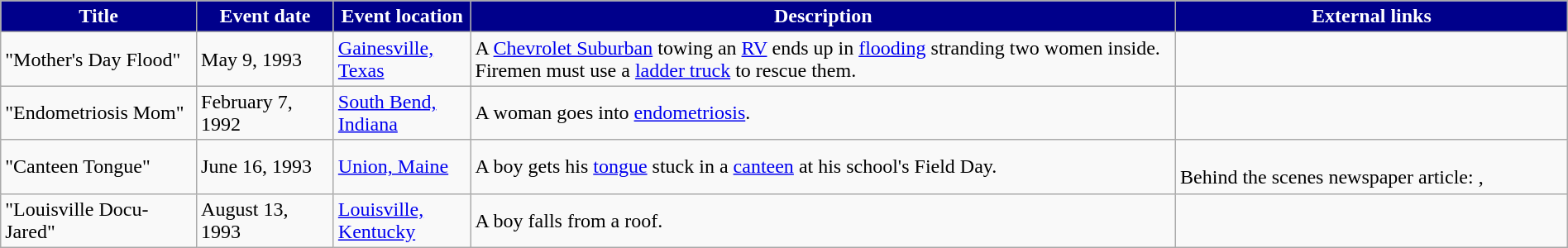<table class="wikitable" style="width: 100%;">
<tr>
<th style="background: #00008B; color: #FFFFFF; width: 10%;">Title</th>
<th style="background: #00008B; color: #FFFFFF; width: 7%;">Event date</th>
<th style="background: #00008B; color: #FFFFFF; width: 7%;">Event location</th>
<th style="background: #00008B; color: #FFFFFF; width: 36%;">Description</th>
<th style="background: #00008B; color: #FFFFFF; width: 20%;">External links</th>
</tr>
<tr>
<td>"Mother's Day Flood"</td>
<td>May 9, 1993</td>
<td><a href='#'>Gainesville, Texas</a></td>
<td>A <a href='#'>Chevrolet Suburban</a> towing an <a href='#'>RV</a> ends up in <a href='#'>flooding</a> stranding two women inside.  Firemen must use a <a href='#'>ladder truck</a> to rescue them.</td>
<td></td>
</tr>
<tr>
<td>"Endometriosis Mom"</td>
<td>February 7, 1992</td>
<td><a href='#'>South Bend, Indiana</a></td>
<td>A woman goes into <a href='#'>endometriosis</a>.</td>
<td></td>
</tr>
<tr>
<td>"Canteen Tongue"</td>
<td>June 16, 1993</td>
<td><a href='#'>Union, Maine</a></td>
<td>A boy gets his <a href='#'>tongue</a> stuck in a <a href='#'>canteen</a> at his school's Field Day.</td>
<td class="mw-collapsible mw-collapsed" data-expandtext="Show" data-collapsetext="Hide" style="float: left; border: none;"><br>Behind the scenes newspaper article: , </td>
</tr>
<tr>
<td>"Louisville Docu-Jared"</td>
<td>August 13, 1993</td>
<td><a href='#'>Louisville, Kentucky</a></td>
<td>A boy falls from a roof.</td>
<td></td>
</tr>
</table>
